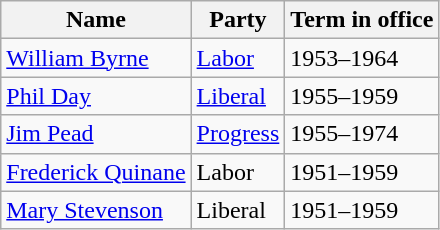<table class="wikitable sortable">
<tr>
<th><strong>Name</strong></th>
<th><strong>Party</strong></th>
<th><strong>Term in office</strong></th>
</tr>
<tr>
<td><a href='#'>William Byrne</a></td>
<td><a href='#'>Labor</a></td>
<td>1953–1964</td>
</tr>
<tr>
<td><a href='#'>Phil Day</a></td>
<td><a href='#'>Liberal</a></td>
<td>1955–1959</td>
</tr>
<tr>
<td><a href='#'>Jim Pead</a></td>
<td><a href='#'>Progress</a></td>
<td>1955–1974</td>
</tr>
<tr>
<td><a href='#'>Frederick Quinane</a></td>
<td>Labor</td>
<td>1951–1959</td>
</tr>
<tr>
<td><a href='#'>Mary Stevenson</a></td>
<td>Liberal</td>
<td>1951–1959</td>
</tr>
</table>
